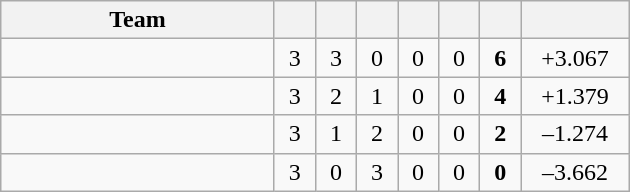<table class="wikitable" style="text-align:center">
<tr>
<th style="width:175px;">Team</th>
<th style="width:20px;"></th>
<th style="width:20px;"></th>
<th style="width:20px;"></th>
<th style="width:20px;"></th>
<th style="width:20px;"></th>
<th style="width:20px;"></th>
<th style="width:65px;"></th>
</tr>
<tr>
<td style="text-align:left"></td>
<td>3</td>
<td>3</td>
<td>0</td>
<td>0</td>
<td>0</td>
<td><strong>6</strong></td>
<td>+3.067</td>
</tr>
<tr>
<td style="text-align:left"></td>
<td>3</td>
<td>2</td>
<td>1</td>
<td>0</td>
<td>0</td>
<td><strong>4</strong></td>
<td>+1.379</td>
</tr>
<tr>
<td style="text-align:left"></td>
<td>3</td>
<td>1</td>
<td>2</td>
<td>0</td>
<td>0</td>
<td><strong>2</strong></td>
<td>–1.274</td>
</tr>
<tr>
<td style="text-align:left"></td>
<td>3</td>
<td>0</td>
<td>3</td>
<td>0</td>
<td>0</td>
<td><strong>0</strong></td>
<td>–3.662</td>
</tr>
</table>
